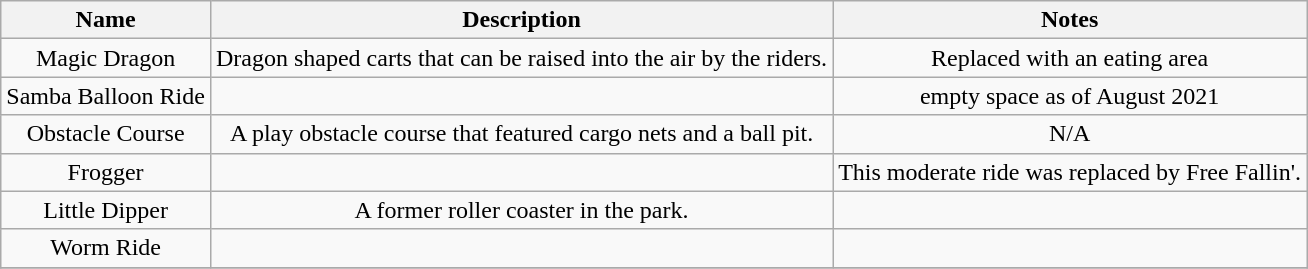<table class="wikitable" style="text-align:center;">
<tr>
<th>Name</th>
<th>Description</th>
<th>Notes</th>
</tr>
<tr>
<td>Magic Dragon</td>
<td>Dragon shaped carts that can be raised into the air by the riders.</td>
<td>Replaced with an eating area</td>
</tr>
<tr>
<td>Samba Balloon Ride</td>
<td></td>
<td>empty space as of August 2021</td>
</tr>
<tr>
<td>Obstacle Course</td>
<td>A play obstacle course that featured cargo nets and a ball pit.</td>
<td>N/A</td>
</tr>
<tr>
<td>Frogger</td>
<td></td>
<td>This moderate ride was replaced by Free Fallin'.</td>
</tr>
<tr>
<td>Little Dipper</td>
<td>A former roller coaster in the park.</td>
<td></td>
</tr>
<tr>
<td>Worm Ride</td>
<td></td>
<td></td>
</tr>
<tr>
</tr>
</table>
